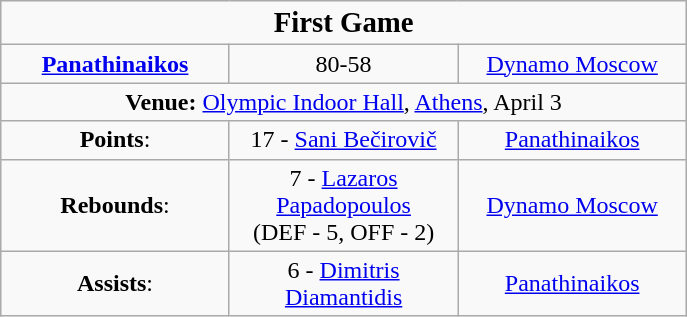<table class=wikitable style="text-align:center">
<tr>
<td colspan=3><big><strong>First Game</strong></big></td>
</tr>
<tr>
<td width=145><strong><a href='#'>Panathinaikos</a> </strong></td>
<td width=145>80-58</td>
<td width=145><a href='#'>Dynamo Moscow</a> </td>
</tr>
<tr>
<td colspan=3><strong>Venue:</strong> <a href='#'>Olympic Indoor Hall</a>, <a href='#'>Athens</a>, April 3</td>
</tr>
<tr>
<td width=145><strong>Points</strong>:</td>
<td width=145>17 - <a href='#'>Sani Bečirovič</a> </td>
<td width=145><a href='#'>Panathinaikos</a></td>
</tr>
<tr>
<td width=145><strong>Rebounds</strong>:</td>
<td width=145>7 - <a href='#'>Lazaros Papadopoulos</a> <br> (DEF - 5, OFF - 2)</td>
<td width=145><a href='#'>Dynamo Moscow</a></td>
</tr>
<tr>
<td width=145><strong>Assists</strong>:</td>
<td width=145>6 - <a href='#'>Dimitris Diamantidis</a> </td>
<td width=145><a href='#'>Panathinaikos</a></td>
</tr>
</table>
